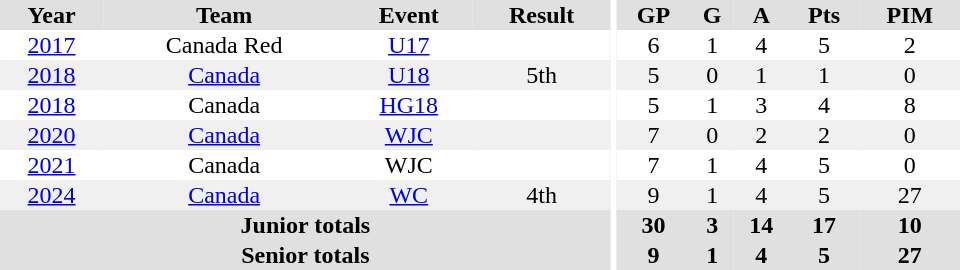<table border="0" cellpadding="1" cellspacing="0" ID="Table3" style="text-align:center; width:40em">
<tr bgcolor="#e0e0e0">
<th>Year</th>
<th>Team</th>
<th>Event</th>
<th>Result</th>
<th rowspan="99" bgcolor="#ffffff"></th>
<th>GP</th>
<th>G</th>
<th>A</th>
<th>Pts</th>
<th>PIM</th>
</tr>
<tr>
<td><a href='#'>2017</a></td>
<td>Canada Red</td>
<td><a href='#'>U17</a></td>
<td></td>
<td>6</td>
<td>1</td>
<td>4</td>
<td>5</td>
<td>2</td>
</tr>
<tr bgcolor="#f0f0f0">
<td><a href='#'>2018</a></td>
<td><a href='#'>Canada</a></td>
<td><a href='#'>U18</a></td>
<td>5th</td>
<td>5</td>
<td>0</td>
<td>1</td>
<td>1</td>
<td>0</td>
</tr>
<tr>
<td><a href='#'>2018</a></td>
<td>Canada</td>
<td><a href='#'>HG18</a></td>
<td></td>
<td>5</td>
<td>1</td>
<td>3</td>
<td>4</td>
<td>8</td>
</tr>
<tr bgcolor="#f0f0f0">
<td><a href='#'>2020</a></td>
<td><a href='#'>Canada</a></td>
<td><a href='#'>WJC</a></td>
<td></td>
<td>7</td>
<td>0</td>
<td>2</td>
<td>2</td>
<td>0</td>
</tr>
<tr>
<td><a href='#'>2021</a></td>
<td>Canada</td>
<td>WJC</td>
<td></td>
<td>7</td>
<td>1</td>
<td>4</td>
<td>5</td>
<td>0</td>
</tr>
<tr bgcolor="#f0f0f0">
<td><a href='#'>2024</a></td>
<td><a href='#'>Canada</a></td>
<td><a href='#'>WC</a></td>
<td>4th</td>
<td>9</td>
<td>1</td>
<td>4</td>
<td>5</td>
<td>27</td>
</tr>
<tr bgcolor="#e0e0e0">
<th colspan="4">Junior totals</th>
<th>30</th>
<th>3</th>
<th>14</th>
<th>17</th>
<th>10</th>
</tr>
<tr bgcolor="#e0e0e0">
<th colspan="4">Senior totals</th>
<th>9</th>
<th>1</th>
<th>4</th>
<th>5</th>
<th>27</th>
</tr>
</table>
